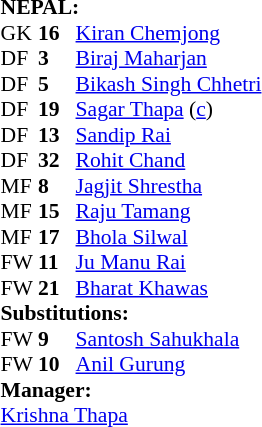<table style="font-size: 90%" cellspacing="0" cellpadding="0" align="center">
<tr>
<td colspan=4><br><strong>NEPAL:</strong></td>
</tr>
<tr>
<th width=25></th>
<th width=25></th>
</tr>
<tr>
<td>GK</td>
<td><strong>16</strong></td>
<td><a href='#'>Kiran Chemjong</a></td>
</tr>
<tr>
<td>DF</td>
<td><strong>3</strong></td>
<td><a href='#'>Biraj Maharjan</a></td>
<td></td>
</tr>
<tr>
<td>DF</td>
<td><strong>5</strong></td>
<td><a href='#'>Bikash Singh Chhetri</a></td>
<td></td>
</tr>
<tr>
<td>DF</td>
<td><strong>19</strong></td>
<td><a href='#'>Sagar Thapa</a> (<a href='#'>c</a>)</td>
</tr>
<tr>
<td>DF</td>
<td><strong>13</strong></td>
<td><a href='#'>Sandip Rai</a></td>
<td></td>
</tr>
<tr>
<td>DF</td>
<td><strong>32</strong></td>
<td><a href='#'>Rohit Chand</a></td>
<td></td>
</tr>
<tr>
<td>MF</td>
<td><strong>8</strong></td>
<td><a href='#'>Jagjit Shrestha</a></td>
</tr>
<tr>
<td>MF</td>
<td><strong>15</strong></td>
<td><a href='#'>Raju Tamang</a></td>
</tr>
<tr>
<td>MF</td>
<td><strong>17</strong></td>
<td><a href='#'>Bhola Silwal</a></td>
<td></td>
<td></td>
</tr>
<tr>
<td>FW</td>
<td><strong>11</strong></td>
<td><a href='#'>Ju Manu Rai</a></td>
<td></td>
<td></td>
</tr>
<tr>
<td>FW</td>
<td><strong>21</strong></td>
<td><a href='#'>Bharat Khawas</a></td>
</tr>
<tr>
<td colspan=3><strong>Substitutions:</strong></td>
</tr>
<tr>
<td>FW</td>
<td><strong>9</strong></td>
<td><a href='#'>Santosh Sahukhala</a></td>
<td></td>
<td></td>
</tr>
<tr>
<td>FW</td>
<td><strong>10</strong></td>
<td><a href='#'>Anil Gurung</a></td>
<td></td>
<td></td>
</tr>
<tr>
<td colspan=3><strong>Manager:</strong></td>
</tr>
<tr>
<td colspan=3> <a href='#'>Krishna Thapa</a></td>
</tr>
</table>
